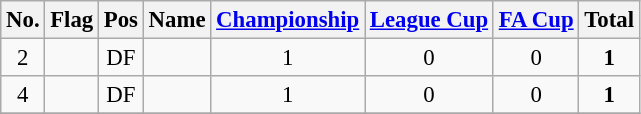<table class="wikitable sortable" style="text-align:center; font-size:95%">
<tr>
<th>No.</th>
<th>Flag</th>
<th>Pos</th>
<th>Name</th>
<th><a href='#'>Championship</a></th>
<th><a href='#'>League Cup</a></th>
<th><a href='#'>FA Cup</a></th>
<th>Total</th>
</tr>
<tr>
<td>2</td>
<td></td>
<td>DF</td>
<td></td>
<td>1</td>
<td>0</td>
<td>0</td>
<td> <strong>1</strong></td>
</tr>
<tr>
<td>4</td>
<td></td>
<td>DF</td>
<td></td>
<td>1</td>
<td>0</td>
<td>0</td>
<td> <strong>1</strong></td>
</tr>
<tr>
</tr>
</table>
